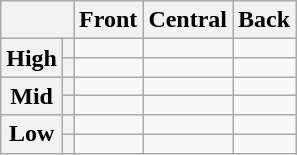<table class="wikitable" style="text-align:center;">
<tr>
<th colspan="2"></th>
<th>Front</th>
<th>Central</th>
<th>Back</th>
</tr>
<tr>
<th rowspan="2">High</th>
<th></th>
<td></td>
<td>  </td>
<td></td>
</tr>
<tr>
<th></th>
<td></td>
<td></td>
<td></td>
</tr>
<tr>
<th rowspan="2">Mid</th>
<th></th>
<td></td>
<td></td>
<td></td>
</tr>
<tr>
<th></th>
<td></td>
<td></td>
<td></td>
</tr>
<tr>
<th rowspan="2">Low</th>
<th></th>
<td></td>
<td></td>
<td></td>
</tr>
<tr>
<th></th>
<td></td>
<td></td>
<td></td>
</tr>
</table>
